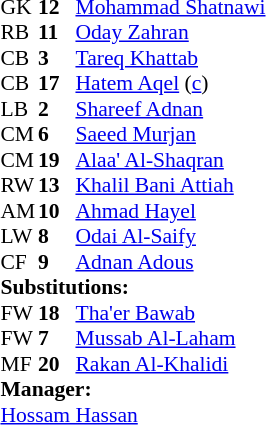<table style="font-size:90%; margin:0.2em auto;" cellspacing="0" cellpadding="0">
<tr>
<th width="25"></th>
<th width="25"></th>
</tr>
<tr>
<td>GK</td>
<td><strong>12</strong></td>
<td><a href='#'>Mohammad Shatnawi</a></td>
</tr>
<tr>
<td>RB</td>
<td><strong>11</strong></td>
<td><a href='#'>Oday Zahran</a></td>
<td></td>
<td></td>
</tr>
<tr>
<td>CB</td>
<td><strong>3</strong></td>
<td><a href='#'>Tareq Khattab</a></td>
</tr>
<tr>
<td>CB</td>
<td><strong>17</strong></td>
<td><a href='#'>Hatem Aqel</a> (<a href='#'>c</a>)</td>
</tr>
<tr>
<td>LB</td>
<td><strong>2</strong></td>
<td><a href='#'>Shareef Adnan</a></td>
</tr>
<tr>
<td>CM</td>
<td><strong>6</strong></td>
<td><a href='#'>Saeed Murjan</a></td>
<td></td>
</tr>
<tr>
<td>CM</td>
<td><strong>19</strong></td>
<td><a href='#'>Alaa' Al-Shaqran</a></td>
</tr>
<tr>
<td>RW</td>
<td><strong>13</strong></td>
<td><a href='#'>Khalil Bani Attiah</a></td>
<td></td>
<td></td>
</tr>
<tr>
<td>AM</td>
<td><strong>10</strong></td>
<td><a href='#'>Ahmad Hayel</a></td>
</tr>
<tr>
<td>LW</td>
<td><strong>8</strong></td>
<td><a href='#'>Odai Al-Saify</a></td>
<td></td>
<td></td>
</tr>
<tr>
<td>CF</td>
<td><strong>9</strong></td>
<td><a href='#'>Adnan Adous</a></td>
</tr>
<tr>
<td colspan=3><strong>Substitutions:</strong></td>
</tr>
<tr>
<td>FW</td>
<td><strong>18</strong></td>
<td><a href='#'>Tha'er Bawab</a></td>
<td></td>
<td></td>
</tr>
<tr>
<td>FW</td>
<td><strong>7</strong></td>
<td><a href='#'>Mussab Al-Laham</a></td>
<td></td>
<td></td>
</tr>
<tr>
<td>MF</td>
<td><strong>20</strong></td>
<td><a href='#'>Rakan Al-Khalidi</a></td>
<td></td>
<td></td>
</tr>
<tr>
<td colspan=3><strong>Manager:</strong></td>
</tr>
<tr>
<td colspan=3> <a href='#'>Hossam Hassan</a></td>
</tr>
</table>
